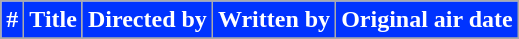<table class="wikitable plainrowheaders">
<tr>
<th style="background: #0033ff; color: #ffffff;">#</th>
<th style="background: #0033ff; color: #ffffff;">Title</th>
<th style="background: #0033ff; color: #ffffff;">Directed by</th>
<th style="background: #0033ff; color: #ffffff;">Written by</th>
<th style="background: #0033ff; color: #ffffff;">Original air date</th>
</tr>
<tr>
</tr>
</table>
